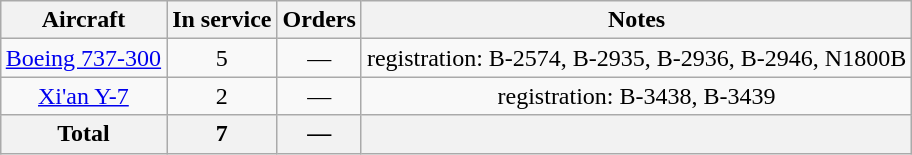<table class="wikitable" style="margin:1em auto; border-collapse:collapse;text-align:center">
<tr>
<th style=>Aircraft</th>
<th style=>In service</th>
<th style=>Orders</th>
<th style=>Notes</th>
</tr>
<tr>
<td><a href='#'>Boeing 737-300</a></td>
<td>5</td>
<td>—</td>
<td>registration: B-2574, B-2935, B-2936, B-2946, N1800B</td>
</tr>
<tr>
<td><a href='#'>Xi'an Y-7</a></td>
<td>2</td>
<td>—</td>
<td>registration: B-3438, B-3439</td>
</tr>
<tr>
<th>Total</th>
<th>7</th>
<th>—</th>
<th colspan=2></th>
</tr>
</table>
